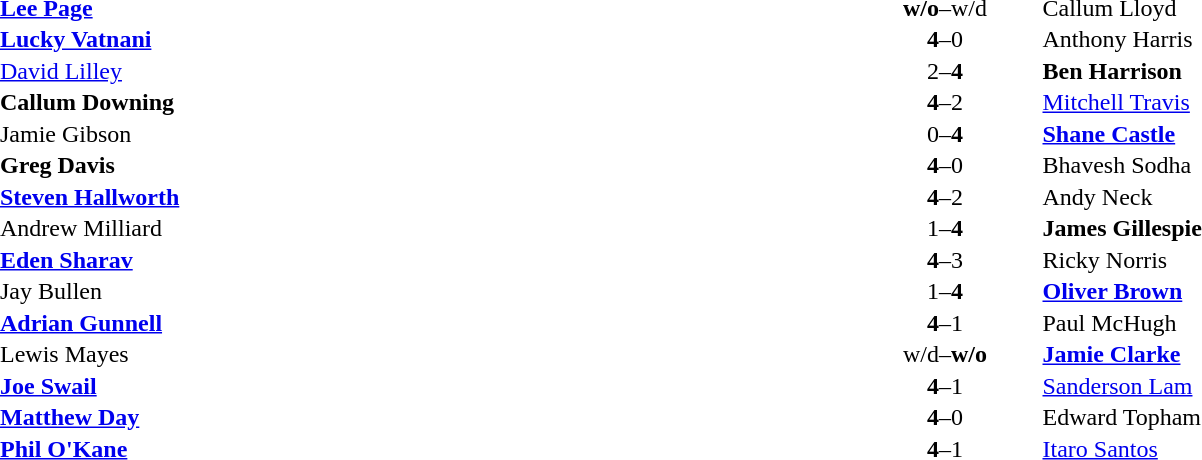<table width="100%" cellspacing="1">
<tr>
<th width=45%></th>
<th width=10%></th>
<th width=45%></th>
</tr>
<tr>
<td> <strong><a href='#'>Lee Page</a></strong></td>
<td align="center"><strong>w/o</strong>–w/d</td>
<td> Callum Lloyd</td>
</tr>
<tr>
<td> <strong><a href='#'>Lucky Vatnani</a></strong></td>
<td align="center"><strong>4</strong>–0</td>
<td> Anthony Harris</td>
</tr>
<tr>
<td> <a href='#'>David Lilley</a></td>
<td align="center">2–<strong>4</strong></td>
<td> <strong>Ben Harrison</strong></td>
</tr>
<tr>
<td> <strong>Callum Downing</strong></td>
<td align="center"><strong>4</strong>–2</td>
<td> <a href='#'>Mitchell Travis</a></td>
</tr>
<tr>
<td> Jamie Gibson</td>
<td align="center">0–<strong>4</strong></td>
<td> <strong><a href='#'>Shane Castle</a></strong></td>
</tr>
<tr>
<td> <strong>Greg Davis</strong></td>
<td align="center"><strong>4</strong>–0</td>
<td> Bhavesh Sodha</td>
</tr>
<tr>
<td> <strong><a href='#'>Steven Hallworth</a></strong></td>
<td align="center"><strong>4</strong>–2</td>
<td> Andy Neck</td>
</tr>
<tr>
<td> Andrew Milliard</td>
<td align="center">1–<strong>4</strong></td>
<td> <strong>James Gillespie</strong></td>
</tr>
<tr>
<td> <strong><a href='#'>Eden Sharav</a></strong></td>
<td align="center"><strong>4</strong>–3</td>
<td> Ricky Norris</td>
</tr>
<tr>
<td> Jay Bullen</td>
<td align="center">1–<strong>4</strong></td>
<td> <strong><a href='#'>Oliver Brown</a></strong></td>
</tr>
<tr>
<td> <strong><a href='#'>Adrian Gunnell</a></strong></td>
<td align="center"><strong>4</strong>–1</td>
<td> Paul McHugh</td>
</tr>
<tr>
<td> Lewis Mayes</td>
<td align="center">w/d–<strong>w/o</strong></td>
<td> <strong><a href='#'>Jamie Clarke</a></strong></td>
</tr>
<tr>
<td> <strong><a href='#'>Joe Swail</a></strong></td>
<td align="center"><strong>4</strong>–1</td>
<td> <a href='#'>Sanderson Lam</a></td>
</tr>
<tr>
<td> <strong><a href='#'>Matthew Day</a></strong></td>
<td align="center"><strong>4</strong>–0</td>
<td> Edward Topham</td>
</tr>
<tr>
<td> <strong><a href='#'>Phil O'Kane</a></strong></td>
<td align="center"><strong>4</strong>–1</td>
<td> <a href='#'>Itaro Santos</a></td>
</tr>
</table>
